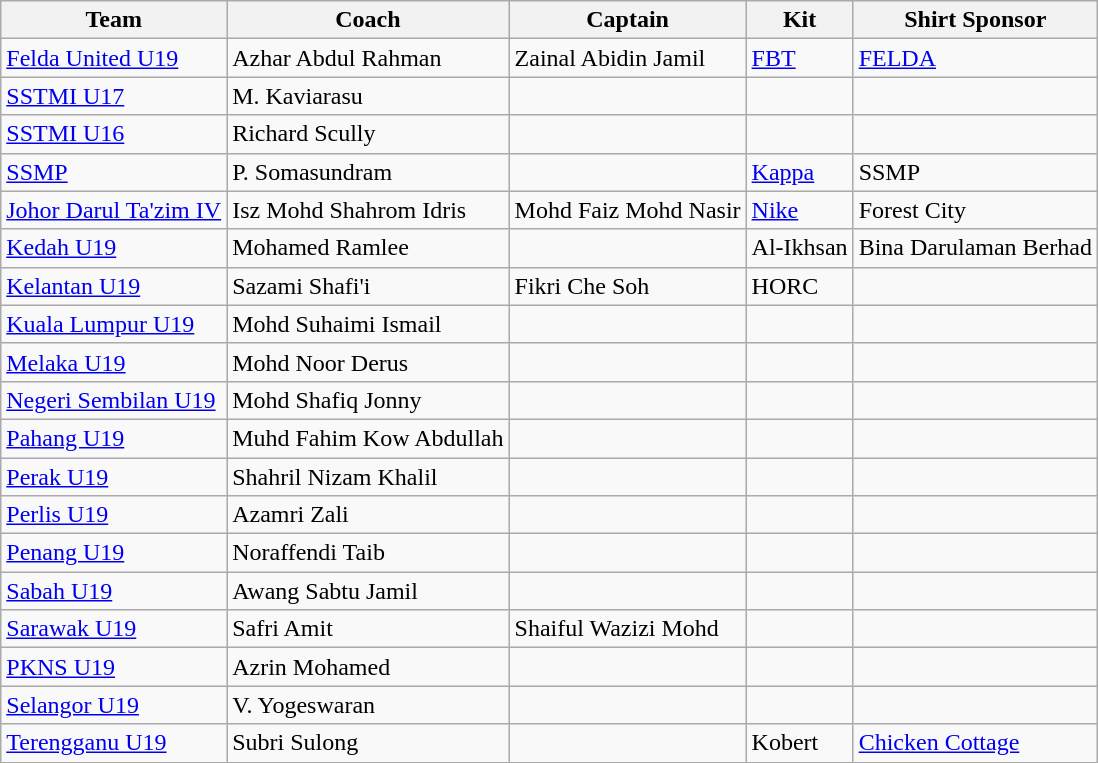<table class="wikitable sortable" style="text-align: left;">
<tr>
<th>Team</th>
<th>Coach</th>
<th>Captain</th>
<th>Kit</th>
<th>Shirt Sponsor</th>
</tr>
<tr>
<td><a href='#'>Felda United U19</a></td>
<td> Azhar Abdul Rahman</td>
<td> Zainal Abidin Jamil</td>
<td><a href='#'>FBT</a></td>
<td><a href='#'>FELDA</a></td>
</tr>
<tr>
<td><a href='#'>SSTMI U17</a></td>
<td> M. Kaviarasu</td>
<td></td>
<td></td>
<td></td>
</tr>
<tr>
<td><a href='#'>SSTMI U16</a></td>
<td> Richard Scully</td>
<td></td>
<td></td>
<td></td>
</tr>
<tr>
<td><a href='#'>SSMP</a></td>
<td> P. Somasundram</td>
<td></td>
<td><a href='#'>Kappa</a></td>
<td>SSMP</td>
</tr>
<tr>
<td><a href='#'>Johor Darul Ta'zim IV</a></td>
<td> Isz Mohd Shahrom Idris</td>
<td> Mohd Faiz Mohd Nasir</td>
<td><a href='#'>Nike</a></td>
<td>Forest City</td>
</tr>
<tr>
<td><a href='#'>Kedah U19</a></td>
<td> Mohamed Ramlee</td>
<td></td>
<td>Al-Ikhsan</td>
<td>Bina Darulaman Berhad</td>
</tr>
<tr>
<td><a href='#'>Kelantan U19</a></td>
<td> Sazami Shafi'i</td>
<td> Fikri Che Soh</td>
<td>HORC</td>
<td></td>
</tr>
<tr>
<td><a href='#'>Kuala Lumpur U19</a></td>
<td> Mohd Suhaimi Ismail</td>
<td></td>
<td></td>
<td></td>
</tr>
<tr>
<td><a href='#'>Melaka U19</a></td>
<td> Mohd Noor Derus</td>
<td></td>
<td></td>
<td></td>
</tr>
<tr>
<td><a href='#'>Negeri Sembilan U19</a></td>
<td> Mohd Shafiq Jonny</td>
<td></td>
<td></td>
<td></td>
</tr>
<tr>
<td><a href='#'>Pahang U19</a></td>
<td> Muhd Fahim Kow Abdullah</td>
<td></td>
<td></td>
<td></td>
</tr>
<tr>
<td><a href='#'>Perak U19</a></td>
<td> Shahril Nizam Khalil</td>
<td></td>
<td></td>
<td></td>
</tr>
<tr>
<td><a href='#'>Perlis U19</a></td>
<td> Azamri Zali</td>
<td></td>
<td></td>
<td></td>
</tr>
<tr>
<td><a href='#'>Penang U19</a></td>
<td> Noraffendi Taib</td>
<td></td>
<td></td>
<td></td>
</tr>
<tr>
<td><a href='#'>Sabah U19</a></td>
<td> Awang Sabtu Jamil</td>
<td></td>
<td></td>
<td></td>
</tr>
<tr>
<td><a href='#'>Sarawak U19</a></td>
<td> Safri Amit</td>
<td> Shaiful Wazizi Mohd</td>
<td></td>
<td></td>
</tr>
<tr>
<td><a href='#'>PKNS U19</a></td>
<td> Azrin Mohamed</td>
<td></td>
<td></td>
<td></td>
</tr>
<tr>
<td><a href='#'>Selangor U19</a></td>
<td> V. Yogeswaran</td>
<td></td>
<td></td>
<td></td>
</tr>
<tr>
<td><a href='#'>Terengganu U19</a></td>
<td> Subri Sulong</td>
<td></td>
<td>Kobert</td>
<td><a href='#'>Chicken Cottage</a></td>
</tr>
<tr>
</tr>
</table>
